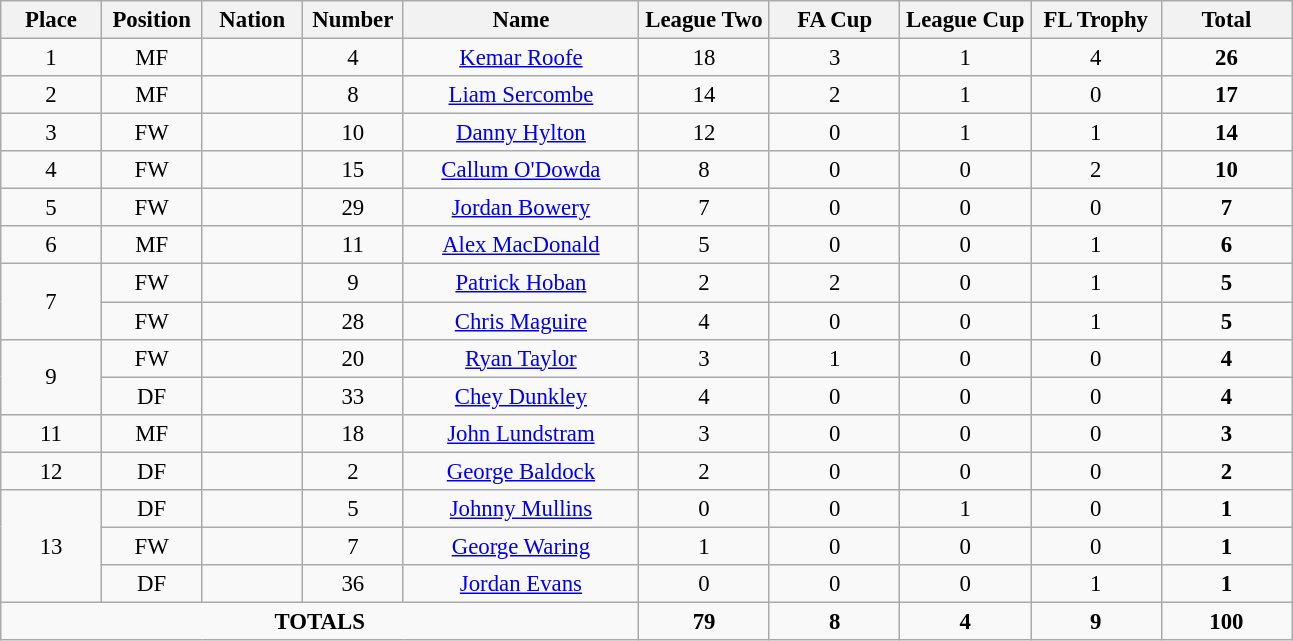<table class="wikitable" style="font-size: 95%; text-align: center;">
<tr>
<th width=60>Place</th>
<th width=60>Position</th>
<th width=60>Nation</th>
<th width=60>Number</th>
<th width=150>Name</th>
<th width=80>League Two</th>
<th width=80>FA Cup</th>
<th width=80>League Cup</th>
<th width=80>FL Trophy</th>
<th width=80>Total</th>
</tr>
<tr>
<td>1</td>
<td>MF</td>
<td></td>
<td>4</td>
<td><a href='#'>Kemar Roofe</a></td>
<td>18</td>
<td>3</td>
<td>1</td>
<td>4</td>
<td><strong>26</strong></td>
</tr>
<tr>
<td>2</td>
<td>MF</td>
<td></td>
<td>8</td>
<td><a href='#'>Liam Sercombe</a></td>
<td>14</td>
<td>2</td>
<td>1</td>
<td>0</td>
<td><strong>17</strong></td>
</tr>
<tr>
<td>3</td>
<td>FW</td>
<td></td>
<td>10</td>
<td><a href='#'>Danny Hylton</a></td>
<td>12</td>
<td>0</td>
<td>1</td>
<td>1</td>
<td><strong>14</strong></td>
</tr>
<tr>
<td>4</td>
<td>FW</td>
<td></td>
<td>15</td>
<td><a href='#'>Callum O'Dowda</a></td>
<td>8</td>
<td>0</td>
<td>0</td>
<td>2</td>
<td><strong>10</strong></td>
</tr>
<tr>
<td>5</td>
<td>FW</td>
<td></td>
<td>29</td>
<td><a href='#'>Jordan Bowery</a></td>
<td>7</td>
<td>0</td>
<td>0</td>
<td>0</td>
<td><strong>7</strong></td>
</tr>
<tr>
<td>6</td>
<td>MF</td>
<td></td>
<td>11</td>
<td><a href='#'>Alex MacDonald</a></td>
<td>5</td>
<td>0</td>
<td>0</td>
<td>1</td>
<td><strong>6</strong></td>
</tr>
<tr>
<td rowspan=2>7</td>
<td>FW</td>
<td></td>
<td>9</td>
<td><a href='#'>Patrick Hoban</a></td>
<td>2</td>
<td>2</td>
<td>0</td>
<td>1</td>
<td><strong>5</strong></td>
</tr>
<tr>
<td>FW</td>
<td></td>
<td>28</td>
<td><a href='#'>Chris Maguire</a></td>
<td>4</td>
<td>0</td>
<td>0</td>
<td>1</td>
<td><strong>5</strong></td>
</tr>
<tr>
<td rowspan=2>9</td>
<td>FW</td>
<td></td>
<td>20</td>
<td><a href='#'>Ryan Taylor</a></td>
<td>3</td>
<td>1</td>
<td>0</td>
<td>0</td>
<td><strong>4</strong></td>
</tr>
<tr>
<td>DF</td>
<td></td>
<td>33</td>
<td><a href='#'>Chey Dunkley</a></td>
<td>4</td>
<td>0</td>
<td>0</td>
<td>0</td>
<td><strong>4</strong></td>
</tr>
<tr>
<td>11</td>
<td>MF</td>
<td></td>
<td>18</td>
<td><a href='#'>John Lundstram</a></td>
<td>3</td>
<td>0</td>
<td>0</td>
<td>0</td>
<td><strong>3</strong></td>
</tr>
<tr>
<td>12</td>
<td>DF</td>
<td></td>
<td>2</td>
<td><a href='#'>George Baldock</a></td>
<td>2</td>
<td>0</td>
<td>0</td>
<td>0</td>
<td><strong>2</strong></td>
</tr>
<tr>
<td rowspan=3>13</td>
<td>DF</td>
<td></td>
<td>5</td>
<td><a href='#'>Johnny Mullins</a></td>
<td>0</td>
<td>0</td>
<td>1</td>
<td>0</td>
<td><strong>1</strong></td>
</tr>
<tr>
<td>FW</td>
<td></td>
<td>7</td>
<td><a href='#'>George Waring</a></td>
<td>1</td>
<td>0</td>
<td>0</td>
<td>0</td>
<td><strong>1</strong></td>
</tr>
<tr>
<td>DF</td>
<td></td>
<td>36</td>
<td><a href='#'>Jordan Evans</a></td>
<td>0</td>
<td>0</td>
<td>0</td>
<td>1</td>
<td><strong>1</strong></td>
</tr>
<tr>
<td colspan=5><strong>TOTALS</strong></td>
<td><strong>79</strong></td>
<td><strong>8</strong></td>
<td><strong>4</strong></td>
<td><strong>9</strong></td>
<td><strong>100</strong></td>
</tr>
</table>
